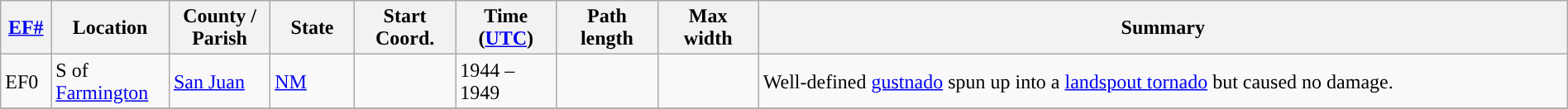<table class="wikitable sortable" style="width:100%;">
<tr>
<th scope="col" width="3%" align="center"><a href='#'>EF#</a></th>
<th scope="col" width="7%" align="center" class="unsortable">Location</th>
<th scope="col" width="6%" align="center" class="unsortable">County / Parish</th>
<th scope="col" width="5%" align="center">State</th>
<th scope="col" width="6%" align="center">Start Coord.</th>
<th scope="col" width="6%" align="center">Time (<a href='#'>UTC</a>)</th>
<th scope="col" width="6%" align="center">Path length</th>
<th scope="col" width="6%" align="center">Max width</th>
<th scope="col" width="48%" class="unsortable" align="center">Summary</th>
</tr>
<tr>
<td>EF0</td>
<td>S of <a href='#'>Farmington</a></td>
<td><a href='#'>San Juan</a></td>
<td><a href='#'>NM</a></td>
<td></td>
<td>1944 – 1949</td>
<td></td>
<td></td>
<td>Well-defined <a href='#'>gustnado</a> spun up into a <a href='#'>landspout tornado</a> but caused no damage.</td>
</tr>
<tr>
</tr>
</table>
